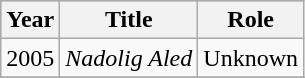<table class="wikitable">
<tr style="background:#b0c4de; text-align:center;">
<th>Year</th>
<th>Title</th>
<th>Role</th>
</tr>
<tr>
<td>2005</td>
<td><em>Nadolig Aled</em></td>
<td>Unknown</td>
</tr>
<tr>
</tr>
</table>
